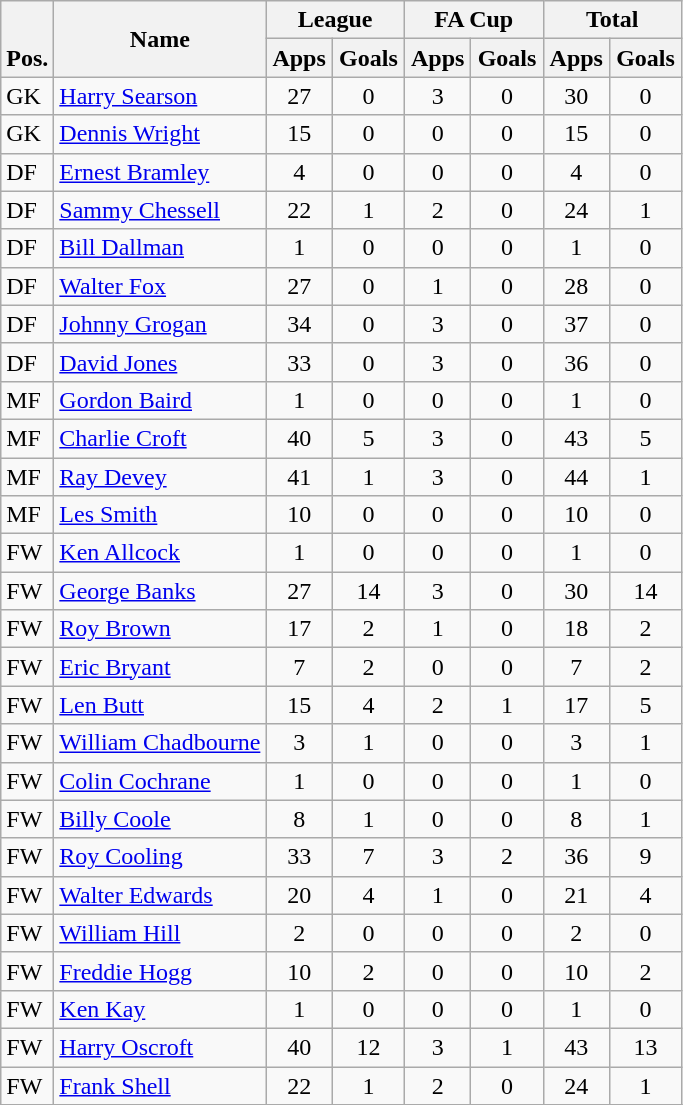<table class="wikitable" style="text-align:center">
<tr>
<th rowspan="2" valign="bottom">Pos.</th>
<th rowspan="2">Name</th>
<th colspan="2" width="85">League</th>
<th colspan="2" width="85">FA Cup</th>
<th colspan="2" width="85">Total</th>
</tr>
<tr>
<th>Apps</th>
<th>Goals</th>
<th>Apps</th>
<th>Goals</th>
<th>Apps</th>
<th>Goals</th>
</tr>
<tr>
<td align="left">GK</td>
<td align="left"> <a href='#'>Harry Searson</a></td>
<td>27</td>
<td>0</td>
<td>3</td>
<td>0</td>
<td>30</td>
<td>0</td>
</tr>
<tr>
<td align="left">GK</td>
<td align="left"> <a href='#'>Dennis Wright</a></td>
<td>15</td>
<td>0</td>
<td>0</td>
<td>0</td>
<td>15</td>
<td>0</td>
</tr>
<tr>
<td align="left">DF</td>
<td align="left"> <a href='#'>Ernest Bramley</a></td>
<td>4</td>
<td>0</td>
<td>0</td>
<td>0</td>
<td>4</td>
<td>0</td>
</tr>
<tr>
<td align="left">DF</td>
<td align="left"> <a href='#'>Sammy Chessell</a></td>
<td>22</td>
<td>1</td>
<td>2</td>
<td>0</td>
<td>24</td>
<td>1</td>
</tr>
<tr>
<td align="left">DF</td>
<td align="left"> <a href='#'>Bill Dallman</a></td>
<td>1</td>
<td>0</td>
<td>0</td>
<td>0</td>
<td>1</td>
<td>0</td>
</tr>
<tr>
<td align="left">DF</td>
<td align="left"> <a href='#'>Walter Fox</a></td>
<td>27</td>
<td>0</td>
<td>1</td>
<td>0</td>
<td>28</td>
<td>0</td>
</tr>
<tr>
<td align="left">DF</td>
<td align="left"> <a href='#'>Johnny Grogan</a></td>
<td>34</td>
<td>0</td>
<td>3</td>
<td>0</td>
<td>37</td>
<td>0</td>
</tr>
<tr>
<td align="left">DF</td>
<td align="left"> <a href='#'>David Jones</a></td>
<td>33</td>
<td>0</td>
<td>3</td>
<td>0</td>
<td>36</td>
<td>0</td>
</tr>
<tr>
<td align="left">MF</td>
<td align="left"> <a href='#'>Gordon Baird</a></td>
<td>1</td>
<td>0</td>
<td>0</td>
<td>0</td>
<td>1</td>
<td>0</td>
</tr>
<tr>
<td align="left">MF</td>
<td align="left"> <a href='#'>Charlie Croft</a></td>
<td>40</td>
<td>5</td>
<td>3</td>
<td>0</td>
<td>43</td>
<td>5</td>
</tr>
<tr>
<td align="left">MF</td>
<td align="left"> <a href='#'>Ray Devey</a></td>
<td>41</td>
<td>1</td>
<td>3</td>
<td>0</td>
<td>44</td>
<td>1</td>
</tr>
<tr>
<td align="left">MF</td>
<td align="left"> <a href='#'>Les Smith</a></td>
<td>10</td>
<td>0</td>
<td>0</td>
<td>0</td>
<td>10</td>
<td>0</td>
</tr>
<tr>
<td align="left">FW</td>
<td align="left"> <a href='#'>Ken Allcock</a></td>
<td>1</td>
<td>0</td>
<td>0</td>
<td>0</td>
<td>1</td>
<td>0</td>
</tr>
<tr>
<td align="left">FW</td>
<td align="left"> <a href='#'>George Banks</a></td>
<td>27</td>
<td>14</td>
<td>3</td>
<td>0</td>
<td>30</td>
<td>14</td>
</tr>
<tr>
<td align="left">FW</td>
<td align="left"> <a href='#'>Roy Brown</a></td>
<td>17</td>
<td>2</td>
<td>1</td>
<td>0</td>
<td>18</td>
<td>2</td>
</tr>
<tr>
<td align="left">FW</td>
<td align="left"> <a href='#'>Eric Bryant</a></td>
<td>7</td>
<td>2</td>
<td>0</td>
<td>0</td>
<td>7</td>
<td>2</td>
</tr>
<tr>
<td align="left">FW</td>
<td align="left"> <a href='#'>Len Butt</a></td>
<td>15</td>
<td>4</td>
<td>2</td>
<td>1</td>
<td>17</td>
<td>5</td>
</tr>
<tr>
<td align="left">FW</td>
<td align="left"> <a href='#'>William Chadbourne</a></td>
<td>3</td>
<td>1</td>
<td>0</td>
<td>0</td>
<td>3</td>
<td>1</td>
</tr>
<tr>
<td align="left">FW</td>
<td align="left"> <a href='#'>Colin Cochrane</a></td>
<td>1</td>
<td>0</td>
<td>0</td>
<td>0</td>
<td>1</td>
<td>0</td>
</tr>
<tr>
<td align="left">FW</td>
<td align="left"> <a href='#'>Billy Coole</a></td>
<td>8</td>
<td>1</td>
<td>0</td>
<td>0</td>
<td>8</td>
<td>1</td>
</tr>
<tr>
<td align="left">FW</td>
<td align="left"> <a href='#'>Roy Cooling</a></td>
<td>33</td>
<td>7</td>
<td>3</td>
<td>2</td>
<td>36</td>
<td>9</td>
</tr>
<tr>
<td align="left">FW</td>
<td align="left"> <a href='#'>Walter Edwards</a></td>
<td>20</td>
<td>4</td>
<td>1</td>
<td>0</td>
<td>21</td>
<td>4</td>
</tr>
<tr>
<td align="left">FW</td>
<td align="left"> <a href='#'>William Hill</a></td>
<td>2</td>
<td>0</td>
<td>0</td>
<td>0</td>
<td>2</td>
<td>0</td>
</tr>
<tr>
<td align="left">FW</td>
<td align="left"> <a href='#'>Freddie Hogg</a></td>
<td>10</td>
<td>2</td>
<td>0</td>
<td>0</td>
<td>10</td>
<td>2</td>
</tr>
<tr>
<td align="left">FW</td>
<td align="left"> <a href='#'>Ken Kay</a></td>
<td>1</td>
<td>0</td>
<td>0</td>
<td>0</td>
<td>1</td>
<td>0</td>
</tr>
<tr>
<td align="left">FW</td>
<td align="left"> <a href='#'>Harry Oscroft</a></td>
<td>40</td>
<td>12</td>
<td>3</td>
<td>1</td>
<td>43</td>
<td>13</td>
</tr>
<tr>
<td align="left">FW</td>
<td align="left"> <a href='#'>Frank Shell</a></td>
<td>22</td>
<td>1</td>
<td>2</td>
<td>0</td>
<td>24</td>
<td>1</td>
</tr>
<tr>
</tr>
</table>
